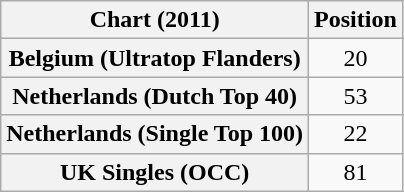<table class="wikitable sortable plainrowheaders">
<tr>
<th scope="col">Chart (2011)</th>
<th scope="col">Position</th>
</tr>
<tr>
<th scope="row">Belgium (Ultratop Flanders)</th>
<td align=center>20</td>
</tr>
<tr>
<th scope="row">Netherlands (Dutch Top 40)</th>
<td align=center>53</td>
</tr>
<tr>
<th scope="row">Netherlands (Single Top 100)</th>
<td align=center>22</td>
</tr>
<tr>
<th scope="row">UK Singles (OCC)</th>
<td align=center>81</td>
</tr>
</table>
